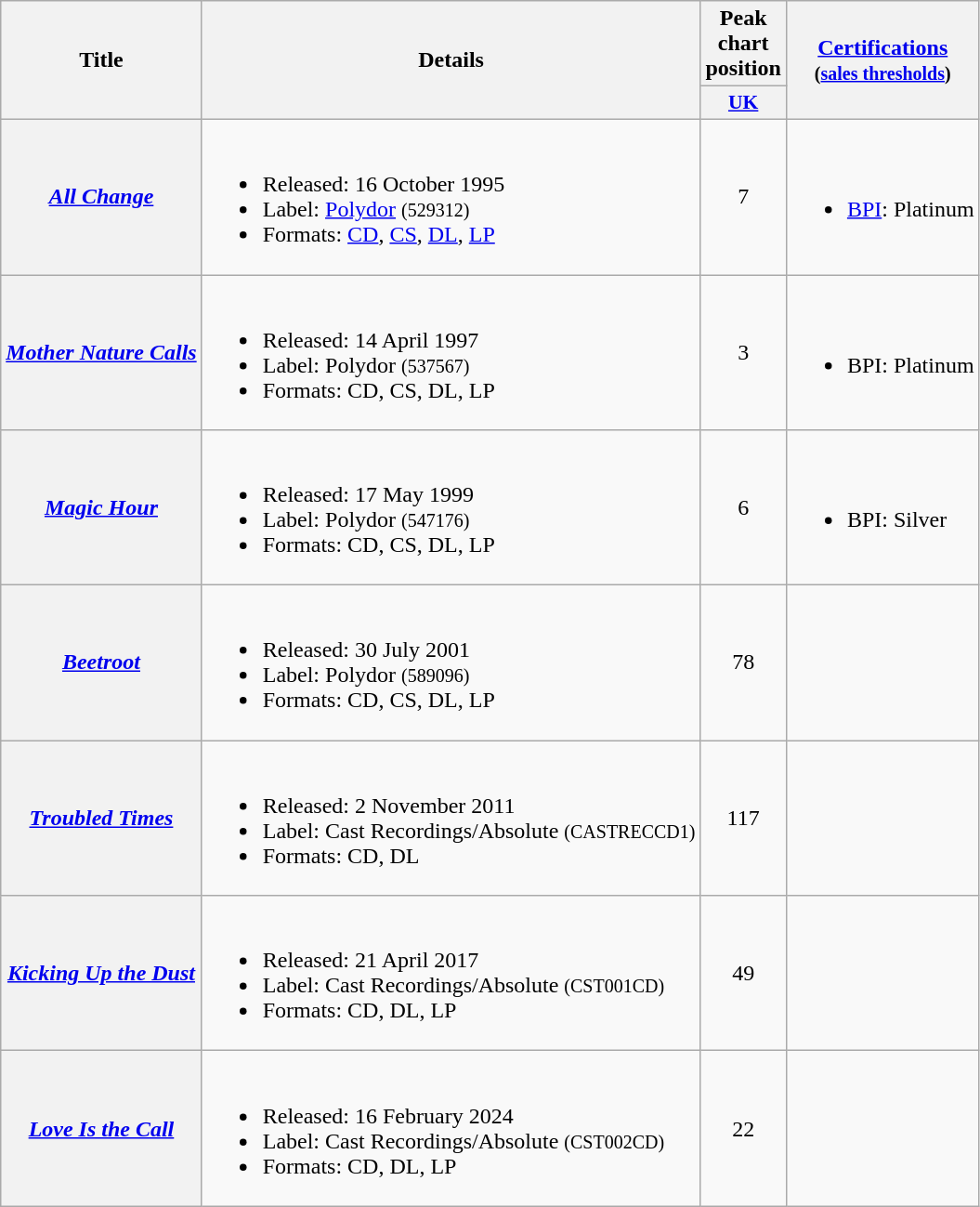<table class="wikitable plainrowheaders">
<tr>
<th scope="col" rowspan="2">Title</th>
<th scope="col" rowspan="2">Details</th>
<th scope="col">Peak chart position</th>
<th scope="col" rowspan="2"><a href='#'>Certifications</a><br><small>(<a href='#'>sales thresholds</a>)</small></th>
</tr>
<tr>
<th scope="col" style="width:3em;font-size:90%"><a href='#'>UK</a><br></th>
</tr>
<tr>
<th scope="row"><em><a href='#'>All Change</a></em></th>
<td><br><ul><li>Released: 16 October 1995</li><li>Label: <a href='#'>Polydor</a> <small>(529312)</small></li><li>Formats: <a href='#'>CD</a>, <a href='#'>CS</a>, <a href='#'>DL</a>, <a href='#'>LP</a></li></ul></td>
<td align=center>7</td>
<td><br><ul><li><a href='#'>BPI</a>: Platinum</li></ul></td>
</tr>
<tr>
<th scope="row"><em><a href='#'>Mother Nature Calls</a></em></th>
<td><br><ul><li>Released: 14 April 1997</li><li>Label: Polydor <small>(537567)</small></li><li>Formats: CD, CS, DL, LP</li></ul></td>
<td align=center>3</td>
<td><br><ul><li>BPI: Platinum</li></ul></td>
</tr>
<tr>
<th scope="row"><em><a href='#'>Magic Hour</a></em></th>
<td><br><ul><li>Released: 17 May 1999</li><li>Label: Polydor <small>(547176)</small></li><li>Formats: CD, CS, DL, LP</li></ul></td>
<td align=center>6</td>
<td><br><ul><li>BPI: Silver</li></ul></td>
</tr>
<tr>
<th scope="row"><em><a href='#'>Beetroot</a></em></th>
<td><br><ul><li>Released: 30 July 2001</li><li>Label: Polydor <small>(589096)</small></li><li>Formats: CD, CS, DL, LP</li></ul></td>
<td align=center>78</td>
<td></td>
</tr>
<tr>
<th scope="row"><em><a href='#'>Troubled Times</a></em></th>
<td><br><ul><li>Released: 2 November 2011</li><li>Label: Cast Recordings/Absolute <small>(CASTRECCD1)</small></li><li>Formats: CD, DL</li></ul></td>
<td align=center>117</td>
<td></td>
</tr>
<tr>
<th scope="row"><em><a href='#'>Kicking Up the Dust</a></em></th>
<td><br><ul><li>Released: 21 April 2017</li><li>Label: Cast Recordings/Absolute <small>(CST001CD)</small></li><li>Formats: CD, DL, LP</li></ul></td>
<td align=center>49</td>
<td></td>
</tr>
<tr>
<th scope="row"><em><a href='#'>Love Is the Call</a></em></th>
<td><br><ul><li>Released: 16 February 2024</li><li>Label: Cast Recordings/Absolute <small>(CST002CD)</small></li><li>Formats: CD, DL, LP</li></ul></td>
<td align=center>22</td>
<td></td>
</tr>
</table>
